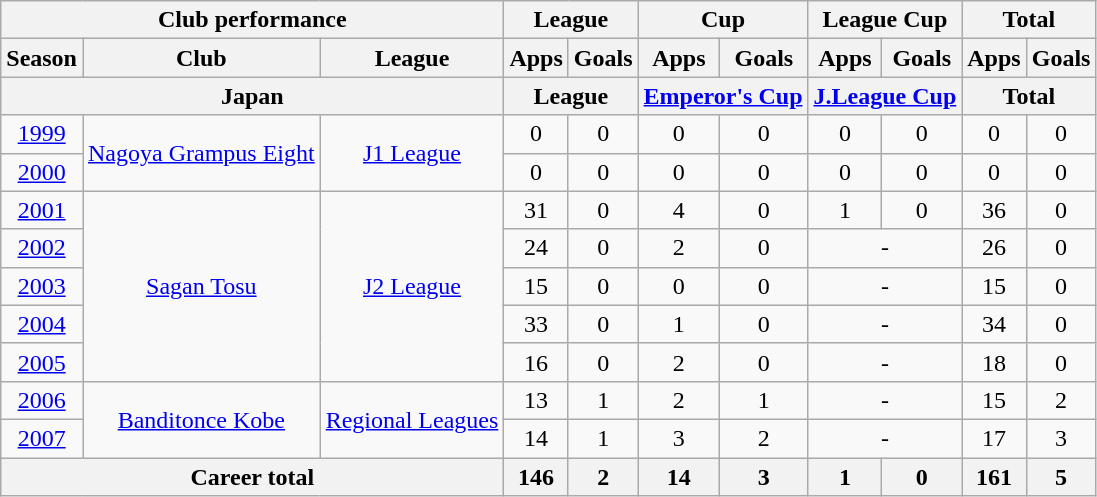<table class="wikitable" style="text-align:center">
<tr>
<th colspan=3>Club performance</th>
<th colspan=2>League</th>
<th colspan=2>Cup</th>
<th colspan=2>League Cup</th>
<th colspan=2>Total</th>
</tr>
<tr>
<th>Season</th>
<th>Club</th>
<th>League</th>
<th>Apps</th>
<th>Goals</th>
<th>Apps</th>
<th>Goals</th>
<th>Apps</th>
<th>Goals</th>
<th>Apps</th>
<th>Goals</th>
</tr>
<tr>
<th colspan=3>Japan</th>
<th colspan=2>League</th>
<th colspan=2><a href='#'>Emperor's Cup</a></th>
<th colspan=2><a href='#'>J.League Cup</a></th>
<th colspan=2>Total</th>
</tr>
<tr>
<td><a href='#'>1999</a></td>
<td rowspan="2"><a href='#'>Nagoya Grampus Eight</a></td>
<td rowspan="2"><a href='#'>J1 League</a></td>
<td>0</td>
<td>0</td>
<td>0</td>
<td>0</td>
<td>0</td>
<td>0</td>
<td>0</td>
<td>0</td>
</tr>
<tr>
<td><a href='#'>2000</a></td>
<td>0</td>
<td>0</td>
<td>0</td>
<td>0</td>
<td>0</td>
<td>0</td>
<td>0</td>
<td>0</td>
</tr>
<tr>
<td><a href='#'>2001</a></td>
<td rowspan="5"><a href='#'>Sagan Tosu</a></td>
<td rowspan="5"><a href='#'>J2 League</a></td>
<td>31</td>
<td>0</td>
<td>4</td>
<td>0</td>
<td>1</td>
<td>0</td>
<td>36</td>
<td>0</td>
</tr>
<tr>
<td><a href='#'>2002</a></td>
<td>24</td>
<td>0</td>
<td>2</td>
<td>0</td>
<td colspan="2">-</td>
<td>26</td>
<td>0</td>
</tr>
<tr>
<td><a href='#'>2003</a></td>
<td>15</td>
<td>0</td>
<td>0</td>
<td>0</td>
<td colspan="2">-</td>
<td>15</td>
<td>0</td>
</tr>
<tr>
<td><a href='#'>2004</a></td>
<td>33</td>
<td>0</td>
<td>1</td>
<td>0</td>
<td colspan="2">-</td>
<td>34</td>
<td>0</td>
</tr>
<tr>
<td><a href='#'>2005</a></td>
<td>16</td>
<td>0</td>
<td>2</td>
<td>0</td>
<td colspan="2">-</td>
<td>18</td>
<td>0</td>
</tr>
<tr>
<td><a href='#'>2006</a></td>
<td rowspan="2"><a href='#'>Banditonce Kobe</a></td>
<td rowspan="2"><a href='#'>Regional Leagues</a></td>
<td>13</td>
<td>1</td>
<td>2</td>
<td>1</td>
<td colspan="2">-</td>
<td>15</td>
<td>2</td>
</tr>
<tr>
<td><a href='#'>2007</a></td>
<td>14</td>
<td>1</td>
<td>3</td>
<td>2</td>
<td colspan="2">-</td>
<td>17</td>
<td>3</td>
</tr>
<tr>
<th colspan=3>Career total</th>
<th>146</th>
<th>2</th>
<th>14</th>
<th>3</th>
<th>1</th>
<th>0</th>
<th>161</th>
<th>5</th>
</tr>
</table>
